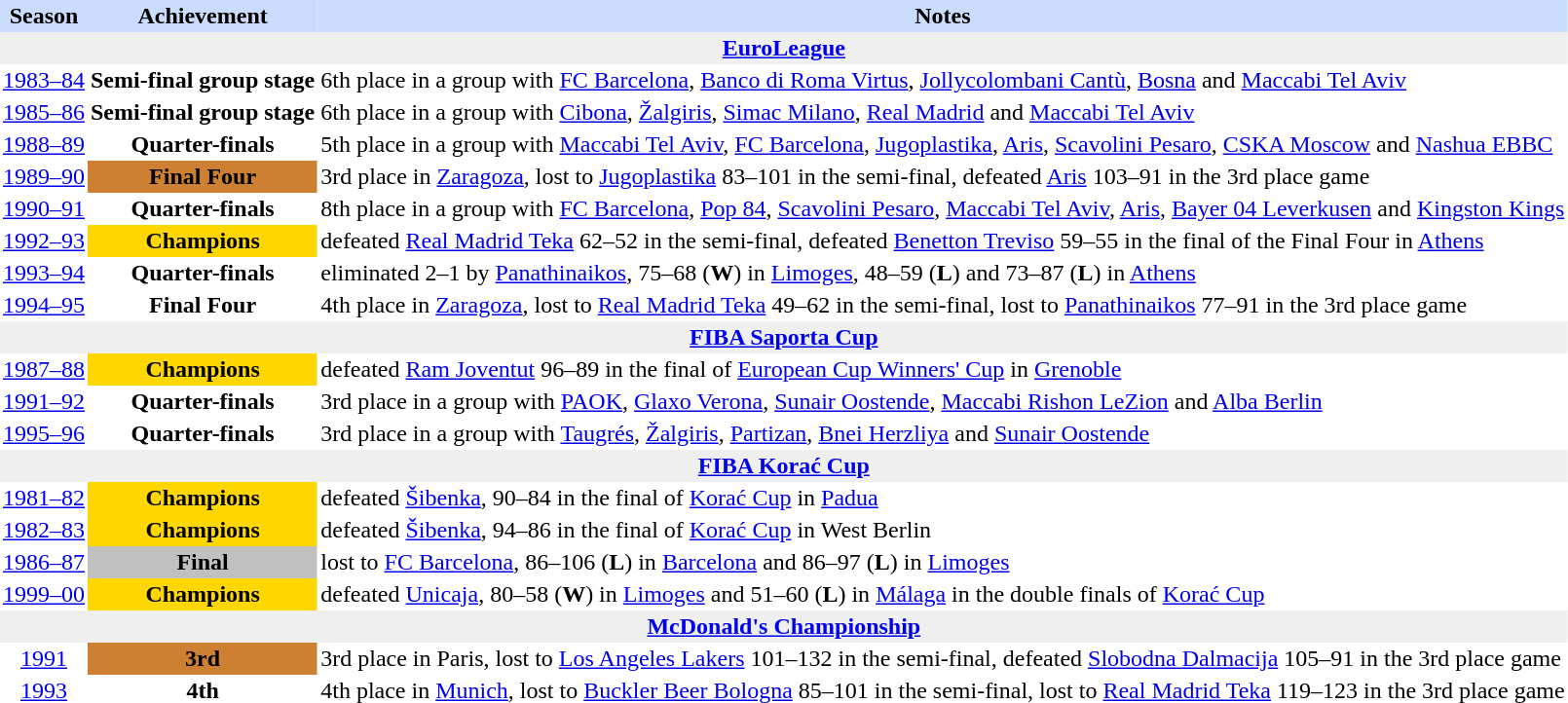<table class="toccolours" border="0" cellpadding="2" cellspacing="0"  style="float:left; margin:0.5em;">
<tr style="background:#cadcfb;">
<th>Season</th>
<th>Achievement</th>
<th>Notes</th>
</tr>
<tr>
<th colspan="4" style="background:#efefef;"><a href='#'>EuroLeague</a></th>
</tr>
<tr>
<td style="text-align:center;"><a href='#'>1983–84</a></td>
<td style="text-align:center;"><strong>Semi-final group stage</strong></td>
<td style="text-align:left;">6th place in a group with <a href='#'>FC Barcelona</a>, <a href='#'>Banco di Roma Virtus</a>, <a href='#'>Jollycolombani Cantù</a>, <a href='#'>Bosna</a> and <a href='#'>Maccabi Tel Aviv</a></td>
</tr>
<tr>
<td style="text-align:center;"><a href='#'>1985–86</a></td>
<td style="text-align:center;"><strong>Semi-final group stage</strong></td>
<td style="text-align:left;">6th place in a group with <a href='#'>Cibona</a>, <a href='#'>Žalgiris</a>, <a href='#'>Simac Milano</a>, <a href='#'>Real Madrid</a> and <a href='#'>Maccabi Tel Aviv</a></td>
</tr>
<tr>
<td style="text-align:center;"><a href='#'>1988–89</a></td>
<td style="text-align:center;"><strong>Quarter-finals</strong></td>
<td style="text-align:left;">5th place in a group with <a href='#'>Maccabi Tel Aviv</a>, <a href='#'>FC Barcelona</a>, <a href='#'>Jugoplastika</a>, <a href='#'>Aris</a>, <a href='#'>Scavolini Pesaro</a>, <a href='#'>CSKA Moscow</a> and <a href='#'>Nashua EBBC</a></td>
</tr>
<tr>
<td style="text-align:center;"><a href='#'>1989–90</a></td>
<td style="text-align:center; background:#cd7f32;"><strong>Final Four</strong></td>
<td style="text-align:left;">3rd place in <a href='#'>Zaragoza</a>, lost to <a href='#'>Jugoplastika</a> 83–101 in the semi-final, defeated <a href='#'>Aris</a> 103–91 in the 3rd place game</td>
</tr>
<tr>
<td style="text-align:center;"><a href='#'>1990–91</a></td>
<td style="text-align:center;"><strong>Quarter-finals</strong></td>
<td style="text-align:left;">8th place in a group with <a href='#'>FC Barcelona</a>, <a href='#'>Pop 84</a>, <a href='#'>Scavolini Pesaro</a>, <a href='#'>Maccabi Tel Aviv</a>, <a href='#'>Aris</a>, <a href='#'>Bayer 04 Leverkusen</a> and <a href='#'>Kingston Kings</a></td>
</tr>
<tr>
<td style="text-align:center;"><a href='#'>1992–93</a></td>
<td style="text-align:center; background:gold;"><strong>Champions</strong></td>
<td style="text-align:left;">defeated <a href='#'>Real Madrid Teka</a> 62–52 in the semi-final, defeated <a href='#'>Benetton Treviso</a> 59–55 in the final of the Final Four in <a href='#'>Athens</a></td>
</tr>
<tr>
<td style="text-align:center;"><a href='#'>1993–94</a></td>
<td style="text-align:center;"><strong>Quarter-finals</strong></td>
<td style="text-align:left;">eliminated 2–1 by <a href='#'>Panathinaikos</a>, 75–68 (<strong>W</strong>) in <a href='#'>Limoges</a>, 48–59 (<strong>L</strong>) and 73–87 (<strong>L</strong>) in <a href='#'>Athens</a></td>
</tr>
<tr>
<td style="text-align:center;"><a href='#'>1994–95</a></td>
<td style="text-align:center;"><strong>Final Four</strong></td>
<td style="text-align:left;">4th place in <a href='#'>Zaragoza</a>, lost to <a href='#'>Real Madrid Teka</a> 49–62 in the semi-final, lost to <a href='#'>Panathinaikos</a> 77–91 in the 3rd place game</td>
</tr>
<tr>
<th colspan="4" style="background:#efefef;"><a href='#'>FIBA Saporta Cup</a></th>
</tr>
<tr>
<td style="text-align:center;"><a href='#'>1987–88</a></td>
<td style="text-align:center; background:gold;"><strong>Champions</strong></td>
<td style="text-align:left;">defeated <a href='#'>Ram Joventut</a> 96–89 in the final of <a href='#'>European Cup Winners' Cup</a> in <a href='#'>Grenoble</a></td>
</tr>
<tr>
<td style="text-align:center;"><a href='#'>1991–92</a></td>
<td style="text-align:center;"><strong>Quarter-finals</strong></td>
<td style="text-align:left;">3rd place in a group with <a href='#'>PAOK</a>, <a href='#'>Glaxo Verona</a>, <a href='#'>Sunair Oostende</a>, <a href='#'>Maccabi Rishon LeZion</a> and <a href='#'>Alba Berlin</a></td>
</tr>
<tr>
<td style="text-align:center;"><a href='#'>1995–96</a></td>
<td style="text-align:center;"><strong>Quarter-finals</strong></td>
<td style="text-align:left;">3rd place in a group with <a href='#'>Taugrés</a>, <a href='#'>Žalgiris</a>, <a href='#'>Partizan</a>, <a href='#'>Bnei Herzliya</a> and <a href='#'>Sunair Oostende</a></td>
</tr>
<tr>
<th colspan="4" style="background:#efefef;"><a href='#'>FIBA Korać Cup</a></th>
</tr>
<tr>
<td style="text-align:center;"><a href='#'>1981–82</a></td>
<td style="text-align:center; background:gold;"><strong>Champions</strong></td>
<td style="text-align:left;">defeated <a href='#'>Šibenka</a>, 90–84 in the final of <a href='#'>Korać Cup</a> in <a href='#'>Padua</a></td>
</tr>
<tr>
<td style="text-align:center;"><a href='#'>1982–83</a></td>
<td style="text-align:center; background:gold;"><strong>Champions</strong></td>
<td style="text-align:left;">defeated <a href='#'>Šibenka</a>, 94–86 in the final of <a href='#'>Korać Cup</a> in West Berlin</td>
</tr>
<tr>
<td style="text-align:center;"><a href='#'>1986–87</a></td>
<td style="text-align:center; background:silver;"><strong>Final</strong></td>
<td style="text-align:left;">lost to <a href='#'>FC Barcelona</a>, 86–106 (<strong>L</strong>) in <a href='#'>Barcelona</a> and 86–97 (<strong>L</strong>) in <a href='#'>Limoges</a></td>
</tr>
<tr>
<td style="text-align:center;"><a href='#'>1999–00</a></td>
<td style="text-align:center; background:gold;"><strong>Champions</strong></td>
<td style="text-align:left;">defeated <a href='#'>Unicaja</a>, 80–58 (<strong>W</strong>) in <a href='#'>Limoges</a> and 51–60 (<strong>L</strong>) in <a href='#'>Málaga</a> in the double finals of <a href='#'>Korać Cup</a></td>
</tr>
<tr>
<th colspan="4" style="background:#efefef;"><a href='#'>McDonald's Championship</a></th>
</tr>
<tr>
<td style="text-align:center;"><a href='#'>1991</a></td>
<td style="text-align:center; background:#cd7f32;"><strong>3rd</strong></td>
<td style="text-align:left;">3rd place in Paris, lost to <a href='#'>Los Angeles Lakers</a> 101–132 in the semi-final, defeated <a href='#'>Slobodna Dalmacija</a> 105–91 in the 3rd place game</td>
</tr>
<tr>
<td style="text-align:center;"><a href='#'>1993</a></td>
<td style="text-align:center;"><strong>4th</strong></td>
<td style="text-align:left;">4th place in <a href='#'>Munich</a>, lost to <a href='#'>Buckler Beer Bologna</a> 85–101 in the semi-final, lost to <a href='#'>Real Madrid Teka</a> 119–123 in the 3rd place game</td>
</tr>
</table>
